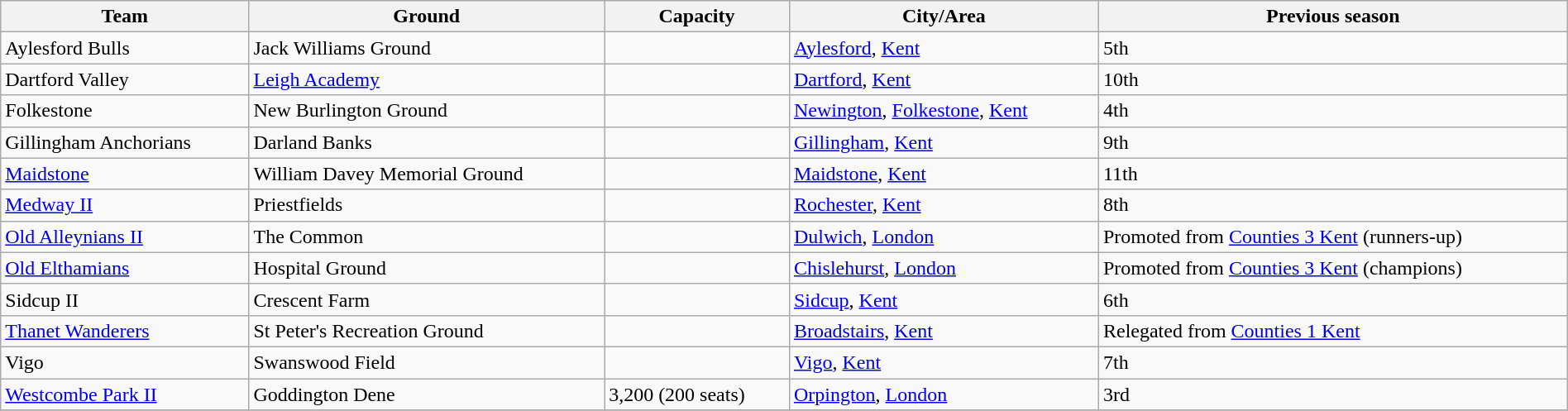<table class="wikitable sortable" width=100%>
<tr>
<th>Team</th>
<th>Ground</th>
<th>Capacity</th>
<th>City/Area</th>
<th>Previous season</th>
</tr>
<tr>
<td>Aylesford Bulls</td>
<td>Jack Williams Ground</td>
<td></td>
<td><a href='#'>Aylesford</a>, <a href='#'>Kent</a></td>
<td>5th</td>
</tr>
<tr>
<td>Dartford Valley</td>
<td><a href='#'>Leigh Academy</a></td>
<td></td>
<td><a href='#'>Dartford</a>, <a href='#'>Kent</a></td>
<td>10th</td>
</tr>
<tr>
<td>Folkestone</td>
<td>New Burlington Ground</td>
<td></td>
<td><a href='#'>Newington</a>, <a href='#'>Folkestone</a>, <a href='#'>Kent</a></td>
<td>4th</td>
</tr>
<tr>
<td>Gillingham Anchorians</td>
<td>Darland Banks</td>
<td></td>
<td><a href='#'>Gillingham</a>, <a href='#'>Kent</a></td>
<td>9th</td>
</tr>
<tr>
<td><a href='#'>Maidstone</a></td>
<td>William Davey Memorial Ground</td>
<td></td>
<td><a href='#'>Maidstone</a>, <a href='#'>Kent</a></td>
<td>11th</td>
</tr>
<tr>
<td><a href='#'>Medway II</a></td>
<td>Priestfields</td>
<td></td>
<td><a href='#'>Rochester</a>, <a href='#'>Kent</a></td>
<td>8th</td>
</tr>
<tr>
<td><a href='#'>Old Alleynians II</a></td>
<td>The Common</td>
<td></td>
<td><a href='#'>Dulwich</a>, <a href='#'>London</a></td>
<td>Promoted from <a href='#'>Counties 3 Kent</a> (runners-up)</td>
</tr>
<tr>
<td><a href='#'>Old Elthamians</a></td>
<td>Hospital Ground</td>
<td></td>
<td><a href='#'>Chislehurst</a>, <a href='#'>London</a></td>
<td>Promoted from <a href='#'>Counties 3 Kent</a> (champions)</td>
</tr>
<tr>
<td>Sidcup II</td>
<td>Crescent Farm</td>
<td></td>
<td><a href='#'>Sidcup</a>, <a href='#'>Kent</a></td>
<td>6th</td>
</tr>
<tr>
<td><a href='#'>Thanet Wanderers</a></td>
<td>St Peter's Recreation Ground</td>
<td></td>
<td><a href='#'>Broadstairs</a>, <a href='#'>Kent</a></td>
<td>Relegated from <a href='#'>Counties 1 Kent</a></td>
</tr>
<tr>
<td>Vigo</td>
<td>Swanswood Field</td>
<td></td>
<td><a href='#'>Vigo</a>, <a href='#'>Kent</a></td>
<td>7th</td>
</tr>
<tr>
<td><a href='#'>Westcombe Park II</a></td>
<td>Goddington Dene</td>
<td>3,200 (200 seats)</td>
<td><a href='#'>Orpington</a>, <a href='#'>London</a></td>
<td>3rd</td>
</tr>
<tr>
</tr>
</table>
